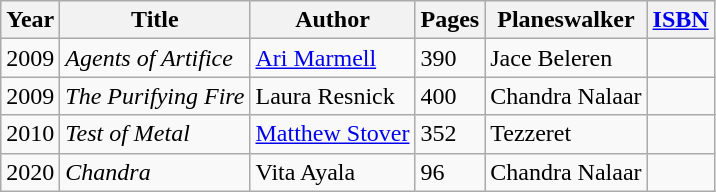<table class="wikitable">
<tr>
<th>Year</th>
<th>Title</th>
<th>Author</th>
<th>Pages</th>
<th>Planeswalker</th>
<th><a href='#'>ISBN</a></th>
</tr>
<tr>
<td align="center">2009</td>
<td><em>Agents of Artifice</em></td>
<td><a href='#'>Ari Marmell</a></td>
<td>390</td>
<td>Jace Beleren</td>
<td align="center"></td>
</tr>
<tr>
<td align="center">2009</td>
<td><em>The Purifying Fire</em></td>
<td>Laura Resnick</td>
<td>400</td>
<td>Chandra Nalaar</td>
<td align="center"></td>
</tr>
<tr>
<td align="center">2010</td>
<td><em>Test of Metal</em></td>
<td><a href='#'>Matthew Stover</a></td>
<td>352</td>
<td>Tezzeret</td>
<td align="center"></td>
</tr>
<tr>
<td align="center">2020</td>
<td><em>Chandra</em></td>
<td>Vita Ayala</td>
<td>96</td>
<td>Chandra Nalaar</td>
<td align="center"></td>
</tr>
</table>
